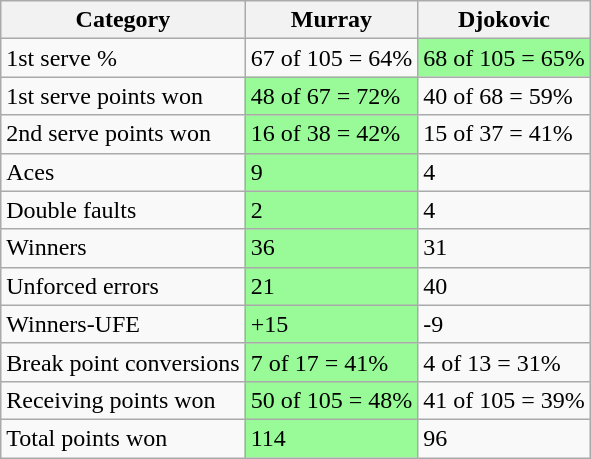<table class="wikitable">
<tr>
<th>Category</th>
<th>Murray</th>
<th>Djokovic</th>
</tr>
<tr>
<td>1st serve %</td>
<td>67 of 105 = 64%</td>
<td bgcolor=98FB98>68 of 105 = 65%</td>
</tr>
<tr>
<td>1st serve points won</td>
<td bgcolor=98FB98>48 of 67 = 72%</td>
<td>40 of 68 = 59%</td>
</tr>
<tr>
<td>2nd serve points won</td>
<td bgcolor=98FB98>16 of 38 = 42%</td>
<td>15 of 37 = 41%</td>
</tr>
<tr>
<td>Aces</td>
<td bgcolor=98FB98>9</td>
<td>4</td>
</tr>
<tr>
<td>Double faults</td>
<td bgcolor=98FB98>2</td>
<td>4</td>
</tr>
<tr>
<td>Winners</td>
<td bgcolor=98FB98>36</td>
<td>31</td>
</tr>
<tr>
<td>Unforced errors</td>
<td bgcolor=98FB98>21</td>
<td>40</td>
</tr>
<tr>
<td>Winners-UFE</td>
<td bgcolor=98FB98>+15</td>
<td>-9</td>
</tr>
<tr>
<td>Break point conversions</td>
<td bgcolor=98FB98>7 of 17 = 41%</td>
<td>4 of 13 = 31%</td>
</tr>
<tr>
<td>Receiving points won</td>
<td bgcolor=98FB98>50 of 105 = 48%</td>
<td>41 of 105 = 39%</td>
</tr>
<tr>
<td>Total points won</td>
<td bgcolor=98FB98>114</td>
<td>96</td>
</tr>
</table>
